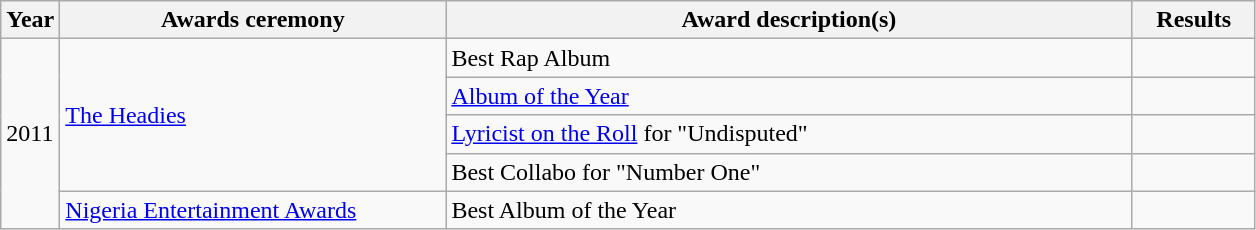<table class="wikitable">
<tr>
<th>Year</th>
<th width="250">Awards ceremony</th>
<th width="450">Award description(s)</th>
<th width="75">Results</th>
</tr>
<tr>
<td rowspan="5">2011</td>
<td rowspan="4"><a href='#'>The Headies</a></td>
<td>Best Rap Album</td>
<td></td>
</tr>
<tr>
<td><a href='#'>Album of the Year</a></td>
<td></td>
</tr>
<tr>
<td><a href='#'>Lyricist on the Roll</a> for "Undisputed"</td>
<td></td>
</tr>
<tr>
<td>Best Collabo for "Number One"</td>
<td></td>
</tr>
<tr>
<td><a href='#'>Nigeria Entertainment Awards</a></td>
<td>Best Album of the Year</td>
<td></td>
</tr>
</table>
